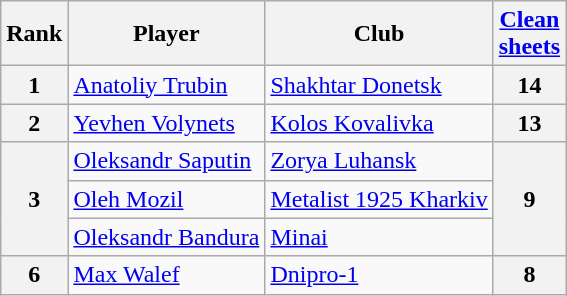<table class="wikitable" style="text-align:center">
<tr>
<th>Rank</th>
<th>Player</th>
<th>Club</th>
<th><a href='#'>Clean<br>sheets</a></th>
</tr>
<tr>
<th align=center rowspan=1>1</th>
<td align="left"> <a href='#'>Anatoliy Trubin</a></td>
<td align="left"><a href='#'>Shakhtar Donetsk</a></td>
<th align=center rowspan=1>14</th>
</tr>
<tr>
<th align=center rowspan=1>2</th>
<td align="left"> <a href='#'>Yevhen Volynets</a></td>
<td align="left"><a href='#'>Kolos Kovalivka</a></td>
<th align=center rowspan=1>13</th>
</tr>
<tr>
<th align=center rowspan=3>3</th>
<td align="left"> <a href='#'>Oleksandr Saputin</a></td>
<td align="left"><a href='#'>Zorya Luhansk</a></td>
<th align=center rowspan=3>9</th>
</tr>
<tr>
<td align="left"> <a href='#'>Oleh Mozil</a></td>
<td align="left"><a href='#'>Metalist 1925 Kharkiv</a></td>
</tr>
<tr>
<td align="left"> <a href='#'>Oleksandr Bandura</a></td>
<td align="left"><a href='#'>Minai</a></td>
</tr>
<tr>
<th align=center rowspan=1>6</th>
<td align="left"> <a href='#'>Max Walef</a></td>
<td align="left"><a href='#'>Dnipro-1</a></td>
<th align=center rowspan=1>8</th>
</tr>
</table>
